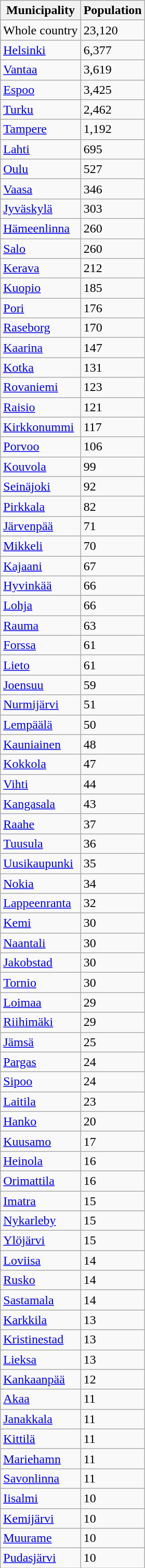<table role="presentation" class="wikitable sortable mw-collapsible mw-collapsed">
<tr>
<th>Municipality</th>
<th>Population</th>
</tr>
<tr>
<td>Whole country</td>
<td>23,120</td>
</tr>
<tr>
<td><a href='#'>Helsinki</a></td>
<td>6,377</td>
</tr>
<tr>
<td><a href='#'>Vantaa</a></td>
<td>3,619</td>
</tr>
<tr>
<td><a href='#'>Espoo</a></td>
<td>3,425</td>
</tr>
<tr>
<td><a href='#'>Turku</a></td>
<td>2,462</td>
</tr>
<tr>
<td><a href='#'>Tampere</a></td>
<td>1,192</td>
</tr>
<tr>
<td><a href='#'>Lahti</a></td>
<td>695</td>
</tr>
<tr>
<td><a href='#'>Oulu</a></td>
<td>527</td>
</tr>
<tr>
<td><a href='#'>Vaasa</a></td>
<td>346</td>
</tr>
<tr>
<td><a href='#'>Jyväskylä</a></td>
<td>303</td>
</tr>
<tr>
<td><a href='#'>Hämeenlinna</a></td>
<td>260</td>
</tr>
<tr>
<td><a href='#'>Salo</a></td>
<td>260</td>
</tr>
<tr>
<td><a href='#'>Kerava</a></td>
<td>212</td>
</tr>
<tr>
<td><a href='#'>Kuopio</a></td>
<td>185</td>
</tr>
<tr>
<td><a href='#'>Pori</a></td>
<td>176</td>
</tr>
<tr>
<td><a href='#'>Raseborg</a></td>
<td>170</td>
</tr>
<tr>
<td><a href='#'>Kaarina</a></td>
<td>147</td>
</tr>
<tr>
<td><a href='#'>Kotka</a></td>
<td>131</td>
</tr>
<tr>
<td><a href='#'>Rovaniemi</a></td>
<td>123</td>
</tr>
<tr>
<td><a href='#'>Raisio</a></td>
<td>121</td>
</tr>
<tr>
<td><a href='#'>Kirkkonummi</a></td>
<td>117</td>
</tr>
<tr>
<td><a href='#'>Porvoo</a></td>
<td>106</td>
</tr>
<tr>
<td><a href='#'>Kouvola</a></td>
<td>99</td>
</tr>
<tr>
<td><a href='#'>Seinäjoki</a></td>
<td>92</td>
</tr>
<tr>
<td><a href='#'>Pirkkala</a></td>
<td>82</td>
</tr>
<tr>
<td><a href='#'>Järvenpää</a></td>
<td>71</td>
</tr>
<tr>
<td><a href='#'>Mikkeli</a></td>
<td>70</td>
</tr>
<tr>
<td><a href='#'>Kajaani</a></td>
<td>67</td>
</tr>
<tr>
<td><a href='#'>Hyvinkää</a></td>
<td>66</td>
</tr>
<tr>
<td><a href='#'>Lohja</a></td>
<td>66</td>
</tr>
<tr>
<td><a href='#'>Rauma</a></td>
<td>63</td>
</tr>
<tr>
<td><a href='#'>Forssa</a></td>
<td>61</td>
</tr>
<tr>
<td><a href='#'>Lieto</a></td>
<td>61</td>
</tr>
<tr>
<td><a href='#'>Joensuu</a></td>
<td>59</td>
</tr>
<tr>
<td><a href='#'>Nurmijärvi</a></td>
<td>51</td>
</tr>
<tr>
<td><a href='#'>Lempäälä</a></td>
<td>50</td>
</tr>
<tr>
<td><a href='#'>Kauniainen</a></td>
<td>48</td>
</tr>
<tr>
<td><a href='#'>Kokkola</a></td>
<td>47</td>
</tr>
<tr>
<td><a href='#'>Vihti</a></td>
<td>44</td>
</tr>
<tr>
<td><a href='#'>Kangasala</a></td>
<td>43</td>
</tr>
<tr>
<td><a href='#'>Raahe</a></td>
<td>37</td>
</tr>
<tr>
<td><a href='#'>Tuusula</a></td>
<td>36</td>
</tr>
<tr>
<td><a href='#'>Uusikaupunki</a></td>
<td>35</td>
</tr>
<tr>
<td><a href='#'>Nokia</a></td>
<td>34</td>
</tr>
<tr>
<td><a href='#'>Lappeenranta</a></td>
<td>32</td>
</tr>
<tr>
<td><a href='#'>Kemi</a></td>
<td>30</td>
</tr>
<tr>
<td><a href='#'>Naantali</a></td>
<td>30</td>
</tr>
<tr>
<td><a href='#'>Jakobstad</a></td>
<td>30</td>
</tr>
<tr>
<td><a href='#'>Tornio</a></td>
<td>30</td>
</tr>
<tr>
<td><a href='#'>Loimaa</a></td>
<td>29</td>
</tr>
<tr>
<td><a href='#'>Riihimäki</a></td>
<td>29</td>
</tr>
<tr>
<td><a href='#'>Jämsä</a></td>
<td>25</td>
</tr>
<tr>
<td><a href='#'>Pargas</a></td>
<td>24</td>
</tr>
<tr>
<td><a href='#'>Sipoo</a></td>
<td>24</td>
</tr>
<tr>
<td><a href='#'>Laitila</a></td>
<td>23</td>
</tr>
<tr>
<td><a href='#'>Hanko</a></td>
<td>20</td>
</tr>
<tr>
<td><a href='#'>Kuusamo</a></td>
<td>17</td>
</tr>
<tr>
<td><a href='#'>Heinola</a></td>
<td>16</td>
</tr>
<tr>
<td><a href='#'>Orimattila</a></td>
<td>16</td>
</tr>
<tr>
<td><a href='#'>Imatra</a></td>
<td>15</td>
</tr>
<tr>
<td><a href='#'>Nykarleby</a></td>
<td>15</td>
</tr>
<tr>
<td><a href='#'>Ylöjärvi</a></td>
<td>15</td>
</tr>
<tr>
<td><a href='#'>Loviisa</a></td>
<td>14</td>
</tr>
<tr>
<td><a href='#'>Rusko</a></td>
<td>14</td>
</tr>
<tr>
<td><a href='#'>Sastamala</a></td>
<td>14</td>
</tr>
<tr>
<td><a href='#'>Karkkila</a></td>
<td>13</td>
</tr>
<tr>
<td><a href='#'>Kristinestad</a></td>
<td>13</td>
</tr>
<tr>
<td><a href='#'>Lieksa</a></td>
<td>13</td>
</tr>
<tr>
<td><a href='#'>Kankaanpää</a></td>
<td>12</td>
</tr>
<tr>
<td><a href='#'>Akaa</a></td>
<td>11</td>
</tr>
<tr>
<td><a href='#'>Janakkala</a></td>
<td>11</td>
</tr>
<tr>
<td><a href='#'>Kittilä</a></td>
<td>11</td>
</tr>
<tr>
<td><a href='#'>Mariehamn</a></td>
<td>11</td>
</tr>
<tr>
<td><a href='#'>Savonlinna</a></td>
<td>11</td>
</tr>
<tr>
<td><a href='#'>Iisalmi</a></td>
<td>10</td>
</tr>
<tr>
<td><a href='#'>Kemijärvi</a></td>
<td>10</td>
</tr>
<tr>
<td><a href='#'>Muurame</a></td>
<td>10</td>
</tr>
<tr>
<td><a href='#'>Pudasjärvi</a></td>
<td>10</td>
</tr>
</table>
